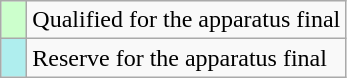<table class="wikitable" style="text-align: left;">
<tr>
<td width="10px" bgcolor="#ccffcc"></td>
<td>Qualified for the apparatus final</td>
</tr>
<tr>
<td width="10px" bgcolor="#afeeee"></td>
<td>Reserve for the apparatus final</td>
</tr>
</table>
